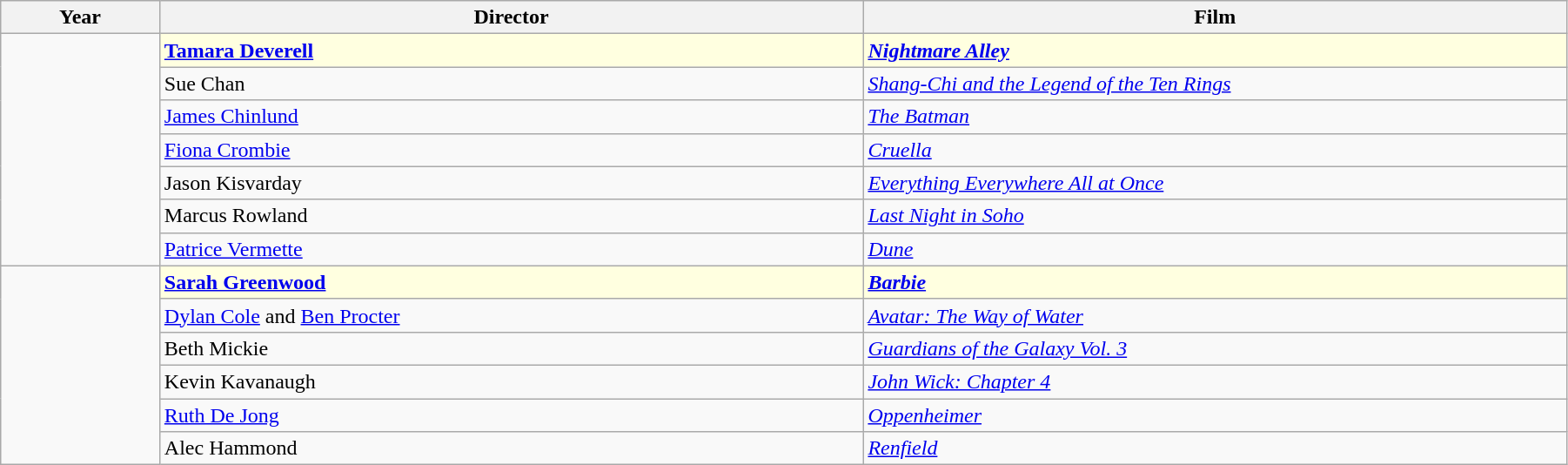<table class="wikitable" width="95%" align="center">
<tr>
<th width=7%>Year</th>
<th width=31%>Director</th>
<th width=31%>Film</th>
</tr>
<tr>
<td rowspan="7"></td>
<td style="background:lightyellow"><strong><a href='#'>Tamara Deverell</a></strong></td>
<td style="background:lightyellow"><strong><em><a href='#'>Nightmare Alley</a></em></strong></td>
</tr>
<tr>
<td>Sue Chan</td>
<td><em><a href='#'>Shang-Chi and the Legend of the Ten Rings</a></em></td>
</tr>
<tr>
<td><a href='#'>James Chinlund</a></td>
<td><em><a href='#'>The Batman</a></em></td>
</tr>
<tr>
<td><a href='#'>Fiona Crombie</a></td>
<td><em><a href='#'>Cruella</a></em></td>
</tr>
<tr>
<td>Jason Kisvarday</td>
<td><em><a href='#'>Everything Everywhere All at Once</a></em></td>
</tr>
<tr>
<td>Marcus Rowland</td>
<td><em><a href='#'>Last Night in Soho</a></em></td>
</tr>
<tr>
<td><a href='#'>Patrice Vermette</a></td>
<td><em><a href='#'>Dune</a></em></td>
</tr>
<tr>
<td rowspan="6"></td>
<td style="background:lightyellow"><strong><a href='#'>Sarah Greenwood</a></strong></td>
<td style="background:lightyellow"><strong><em><a href='#'>Barbie</a></em></strong></td>
</tr>
<tr>
<td><a href='#'>Dylan Cole</a> and <a href='#'>Ben Procter</a></td>
<td><em><a href='#'>Avatar: The Way of Water</a></em></td>
</tr>
<tr>
<td>Beth Mickie</td>
<td><em><a href='#'>Guardians of the Galaxy Vol. 3</a></em></td>
</tr>
<tr>
<td>Kevin Kavanaugh</td>
<td><em><a href='#'>John Wick: Chapter 4</a></em></td>
</tr>
<tr>
<td><a href='#'>Ruth De Jong</a></td>
<td><em><a href='#'>Oppenheimer</a></em></td>
</tr>
<tr>
<td>Alec Hammond</td>
<td><em><a href='#'>Renfield</a></em></td>
</tr>
</table>
